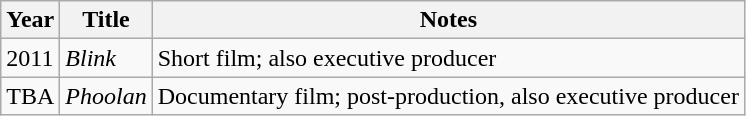<table class="wikitable sortable plainrowheaders">
<tr>
<th scope="col">Year</th>
<th scope="col">Title</th>
<th scope="col" class="unsortable">Notes</th>
</tr>
<tr>
<td>2011</td>
<td scope="row"><em>Blink</em></td>
<td>Short film; also executive producer</td>
</tr>
<tr>
<td>TBA</td>
<td scope="row"><em>Phoolan</em></td>
<td>Documentary film; post-production, also executive producer</td>
</tr>
</table>
